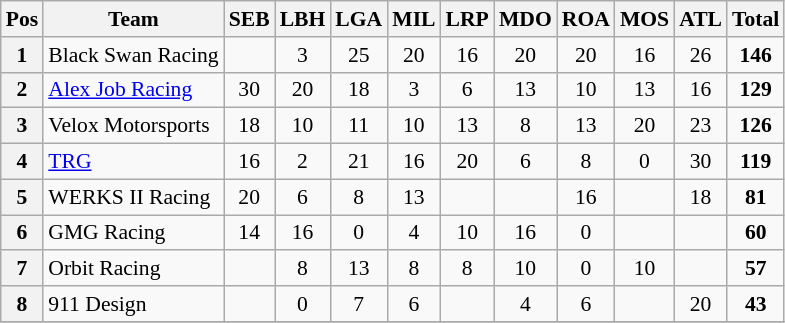<table class="wikitable" style="font-size: 90%;">
<tr>
<th>Pos</th>
<th>Team</th>
<th>SEB</th>
<th>LBH</th>
<th>LGA</th>
<th>MIL</th>
<th>LRP</th>
<th>MDO</th>
<th>ROA</th>
<th>MOS</th>
<th>ATL</th>
<th>Total</th>
</tr>
<tr>
<th>1</th>
<td> Black Swan Racing</td>
<td></td>
<td align="center">3</td>
<td align="center">25</td>
<td align="center">20</td>
<td align="center">16</td>
<td align="center">20</td>
<td align="center">20</td>
<td align="center">16</td>
<td align="center">26</td>
<td align="center"><strong>146</strong></td>
</tr>
<tr>
<th>2</th>
<td> <a href='#'>Alex Job Racing</a></td>
<td align="center">30</td>
<td align="center">20</td>
<td align="center">18</td>
<td align="center">3</td>
<td align="center">6</td>
<td align="center">13</td>
<td align="center">10</td>
<td align="center">13</td>
<td align="center">16</td>
<td align="center"><strong>129</strong></td>
</tr>
<tr>
<th>3</th>
<td> Velox Motorsports</td>
<td align="center">18</td>
<td align="center">10</td>
<td align="center">11</td>
<td align="center">10</td>
<td align="center">13</td>
<td align="center">8</td>
<td align="center">13</td>
<td align="center">20</td>
<td align="center">23</td>
<td align="center"><strong>126</strong></td>
</tr>
<tr>
<th>4</th>
<td> <a href='#'>TRG</a></td>
<td align="center">16</td>
<td align="center">2</td>
<td align="center">21</td>
<td align="center">16</td>
<td align="center">20</td>
<td align="center">6</td>
<td align="center">8</td>
<td align="center">0</td>
<td align="center">30</td>
<td align="center"><strong>119</strong></td>
</tr>
<tr>
<th>5</th>
<td> WERKS II Racing</td>
<td align="center">20</td>
<td align="center">6</td>
<td align="center">8</td>
<td align="center">13</td>
<td></td>
<td></td>
<td align="center">16</td>
<td></td>
<td align="center">18</td>
<td align="center"><strong>81</strong></td>
</tr>
<tr>
<th>6</th>
<td> GMG Racing</td>
<td align="center">14</td>
<td align="center">16</td>
<td align="center">0</td>
<td align="center">4</td>
<td align="center">10</td>
<td align="center">16</td>
<td align="center">0</td>
<td></td>
<td></td>
<td align="center"><strong>60</strong></td>
</tr>
<tr>
<th>7</th>
<td> Orbit Racing</td>
<td></td>
<td align="center">8</td>
<td align="center">13</td>
<td align="center">8</td>
<td align="center">8</td>
<td align="center">10</td>
<td align="center">0</td>
<td align="center">10</td>
<td></td>
<td align="center"><strong>57</strong></td>
</tr>
<tr>
<th>8</th>
<td> 911 Design</td>
<td></td>
<td align="center">0</td>
<td align="center">7</td>
<td align="center">6</td>
<td></td>
<td align="center">4</td>
<td align="center">6</td>
<td></td>
<td align="center">20</td>
<td align="center"><strong>43</strong></td>
</tr>
<tr>
</tr>
</table>
